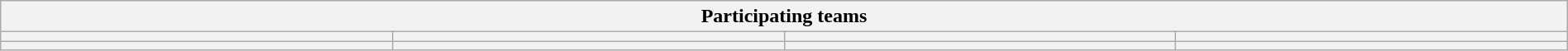<table class="wikitable" style="width:100%;">
<tr>
<th colspan=4><strong>Participating teams</strong></th>
</tr>
<tr>
<th style="width:25%;"></th>
<th style="width:25%;"></th>
<th style="width:25%;"></th>
<th style="width:25%;"></th>
</tr>
<tr>
<th style="width:25%;"></th>
<th style="width:25%;"></th>
<th style="width:25%;"></th>
<th style="width:25%;"></th>
</tr>
</table>
